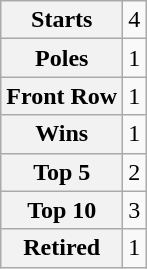<table class="wikitable" style="text-align:center">
<tr>
<th>Starts</th>
<td>4</td>
</tr>
<tr>
<th>Poles</th>
<td>1</td>
</tr>
<tr>
<th>Front Row</th>
<td>1</td>
</tr>
<tr>
<th>Wins</th>
<td>1</td>
</tr>
<tr>
<th>Top 5</th>
<td>2</td>
</tr>
<tr>
<th>Top 10</th>
<td>3</td>
</tr>
<tr>
<th>Retired</th>
<td>1</td>
</tr>
</table>
